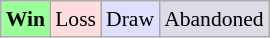<table class="wikitable" style="width: 20%%; text-align: center; font-size: 90%">
<tr>
<td style="background: #99FF99"><strong>Win</strong></td>
<td style="background: #FFDDDD">Loss</td>
<td style="background: #DFDFFF">Draw</td>
<td style="background: #dcdce6">Abandoned</td>
</tr>
</table>
